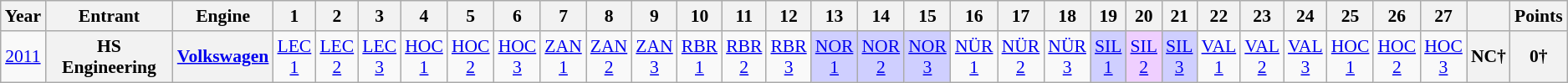<table class="wikitable" style="text-align:center; font-size:90%">
<tr>
<th>Year</th>
<th>Entrant</th>
<th>Engine</th>
<th>1</th>
<th>2</th>
<th>3</th>
<th>4</th>
<th>5</th>
<th>6</th>
<th>7</th>
<th>8</th>
<th>9</th>
<th>10</th>
<th>11</th>
<th>12</th>
<th>13</th>
<th>14</th>
<th>15</th>
<th>16</th>
<th>17</th>
<th>18</th>
<th>19</th>
<th>20</th>
<th>21</th>
<th>22</th>
<th>23</th>
<th>24</th>
<th>25</th>
<th>26</th>
<th>27</th>
<th></th>
<th>Points</th>
</tr>
<tr>
<td><a href='#'>2011</a></td>
<th>HS Engineering</th>
<th><a href='#'>Volkswagen</a></th>
<td><a href='#'>LEC<br>1</a></td>
<td><a href='#'>LEC<br>2</a></td>
<td><a href='#'>LEC<br>3</a></td>
<td><a href='#'>HOC<br>1</a></td>
<td><a href='#'>HOC<br>2</a></td>
<td><a href='#'>HOC<br>3</a></td>
<td><a href='#'>ZAN<br>1</a></td>
<td><a href='#'>ZAN<br>2</a></td>
<td><a href='#'>ZAN<br>3</a></td>
<td><a href='#'>RBR<br>1</a></td>
<td><a href='#'>RBR<br>2</a></td>
<td><a href='#'>RBR<br>3</a></td>
<td style="background:#CFCFFF;"><a href='#'>NOR<br>1</a><br></td>
<td style="background:#CFCFFF;"><a href='#'>NOR<br>2</a><br></td>
<td style="background:#CFCFFF;"><a href='#'>NOR<br>3</a><br></td>
<td><a href='#'>NÜR<br>1</a></td>
<td><a href='#'>NÜR<br>2</a></td>
<td><a href='#'>NÜR<br>3</a></td>
<td style="background:#CFCFFF;"><a href='#'>SIL<br>1</a><br></td>
<td style="background:#EFCFFF;"><a href='#'>SIL<br>2</a><br></td>
<td style="background:#CFCFFF;"><a href='#'>SIL<br>3</a><br></td>
<td><a href='#'>VAL<br>1</a></td>
<td><a href='#'>VAL<br>2</a></td>
<td><a href='#'>VAL<br>3</a></td>
<td><a href='#'>HOC<br>1</a></td>
<td><a href='#'>HOC<br>2</a></td>
<td><a href='#'>HOC<br>3</a></td>
<th>NC†</th>
<th>0†</th>
</tr>
</table>
